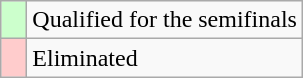<table class="wikitable">
<tr>
<td width=10px bgcolor="#ccffcc"></td>
<td>Qualified for the semifinals</td>
</tr>
<tr>
<td width=10px bgcolor="#ffcccc"></td>
<td>Eliminated</td>
</tr>
</table>
